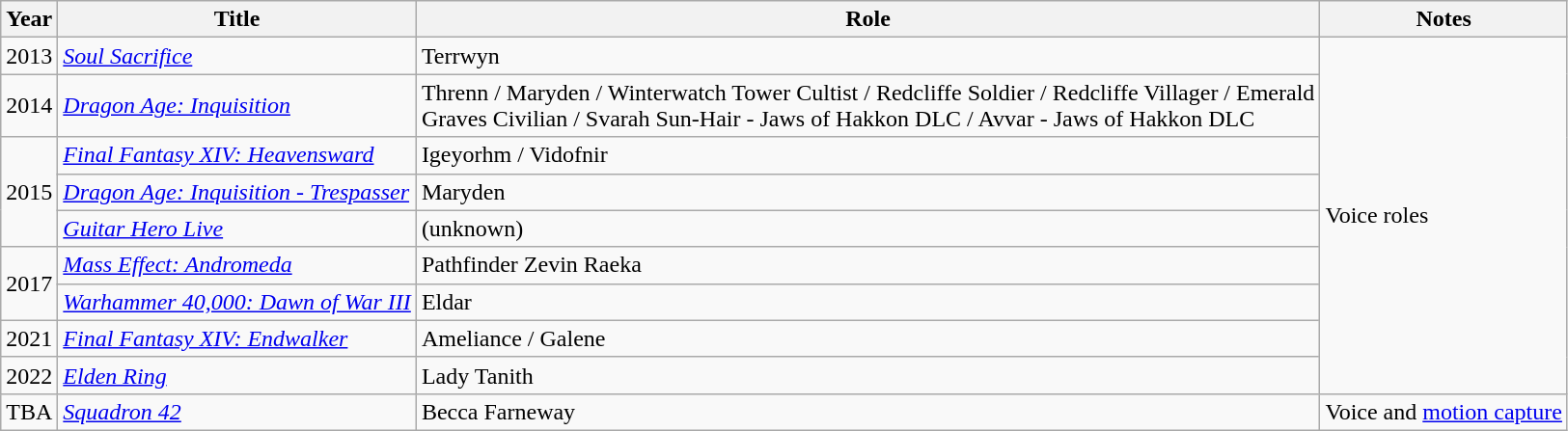<table class="wikitable sortable">
<tr>
<th>Year</th>
<th>Title</th>
<th>Role</th>
<th class="unsortable">Notes</th>
</tr>
<tr>
<td>2013</td>
<td><em><a href='#'>Soul Sacrifice</a></em></td>
<td>Terrwyn</td>
<td rowspan="9">Voice roles</td>
</tr>
<tr>
<td>2014</td>
<td><em><a href='#'>Dragon Age: Inquisition</a></em></td>
<td>Threnn / Maryden / Winterwatch Tower Cultist / Redcliffe Soldier / Redcliffe Villager / Emerald<br> Graves Civilian / Svarah Sun-Hair - Jaws of Hakkon DLC / Avvar - Jaws of Hakkon DLC</td>
</tr>
<tr>
<td rowspan="3">2015</td>
<td><em><a href='#'>Final Fantasy XIV: Heavensward</a></em></td>
<td>Igeyorhm / Vidofnir</td>
</tr>
<tr>
<td><em><a href='#'>Dragon Age: Inquisition - Trespasser</a></em></td>
<td>Maryden</td>
</tr>
<tr>
<td><em><a href='#'>Guitar Hero Live</a></em></td>
<td>(unknown)</td>
</tr>
<tr>
<td rowspan="2">2017</td>
<td><em><a href='#'>Mass Effect: Andromeda</a></em></td>
<td>Pathfinder Zevin Raeka</td>
</tr>
<tr>
<td><em><a href='#'>Warhammer 40,000: Dawn of War III</a></em></td>
<td>Eldar</td>
</tr>
<tr>
<td>2021</td>
<td><em><a href='#'>Final Fantasy XIV: Endwalker</a></em></td>
<td>Ameliance / Galene</td>
</tr>
<tr>
<td>2022</td>
<td><em><a href='#'>Elden Ring</a></em></td>
<td>Lady Tanith</td>
</tr>
<tr>
<td>TBA</td>
<td><em><a href='#'>Squadron 42</a></em></td>
<td>Becca Farneway</td>
<td>Voice and <a href='#'>motion capture</a></td>
</tr>
</table>
